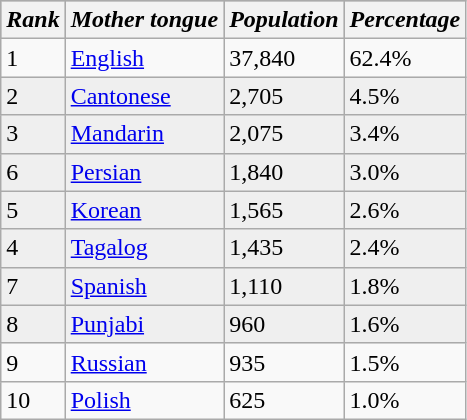<table class="wikitable" style="float:left;">
<tr style="background:darkGrey;">
<th><em>Rank</em></th>
<th><em>Mother tongue</em></th>
<th><em>Population</em></th>
<th><em>Percentage</em></th>
</tr>
<tr>
<td>1</td>
<td><a href='#'>English</a></td>
<td>37,840</td>
<td>62.4%</td>
</tr>
<tr style="background:#efefef; color:black">
<td>2</td>
<td><a href='#'>Cantonese</a></td>
<td>2,705</td>
<td>4.5%</td>
</tr>
<tr style="background:#efefef; color:black">
<td>3</td>
<td><a href='#'>Mandarin</a></td>
<td>2,075</td>
<td>3.4%</td>
</tr>
<tr style="background:#efefef; color:black">
<td>6</td>
<td><a href='#'>Persian</a></td>
<td>1,840</td>
<td>3.0%</td>
</tr>
<tr style="background:#efefef; color:black">
<td>5</td>
<td><a href='#'>Korean</a></td>
<td>1,565</td>
<td>2.6%</td>
</tr>
<tr style="background:#efefef; color:black">
<td>4</td>
<td><a href='#'>Tagalog</a></td>
<td>1,435</td>
<td>2.4%</td>
</tr>
<tr style="background:#efefef; color:black">
<td>7</td>
<td><a href='#'>Spanish</a></td>
<td>1,110</td>
<td>1.8%</td>
</tr>
<tr style="background:#efefef; color:black">
<td>8</td>
<td><a href='#'>Punjabi</a></td>
<td>960</td>
<td>1.6%</td>
</tr>
<tr>
<td>9</td>
<td><a href='#'>Russian</a></td>
<td>935</td>
<td>1.5%</td>
</tr>
<tr>
<td>10</td>
<td><a href='#'>Polish</a></td>
<td>625</td>
<td>1.0%</td>
</tr>
</table>
